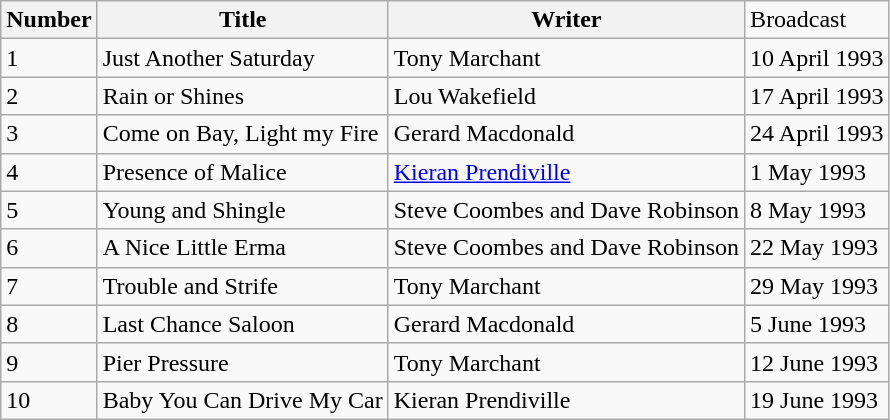<table class="wikitable">
<tr>
<th>Number</th>
<th>Title</th>
<th>Writer</th>
<td>Broadcast</td>
</tr>
<tr>
<td>1</td>
<td>Just Another Saturday</td>
<td>Tony Marchant</td>
<td>10 April 1993</td>
</tr>
<tr>
<td>2</td>
<td>Rain or Shines</td>
<td>Lou Wakefield</td>
<td>17 April 1993</td>
</tr>
<tr>
<td>3</td>
<td>Come on Bay, Light my Fire</td>
<td>Gerard Macdonald</td>
<td>24 April 1993</td>
</tr>
<tr>
<td>4</td>
<td>Presence of Malice</td>
<td><a href='#'>Kieran Prendiville</a></td>
<td>1 May 1993</td>
</tr>
<tr>
<td>5</td>
<td>Young and Shingle</td>
<td>Steve Coombes and Dave Robinson</td>
<td>8 May 1993</td>
</tr>
<tr>
<td>6</td>
<td>A Nice Little Erma</td>
<td>Steve Coombes and Dave Robinson</td>
<td>22 May 1993</td>
</tr>
<tr>
<td>7</td>
<td>Trouble and Strife</td>
<td>Tony Marchant</td>
<td>29 May 1993</td>
</tr>
<tr>
<td>8</td>
<td>Last Chance Saloon</td>
<td>Gerard Macdonald</td>
<td>5 June 1993</td>
</tr>
<tr>
<td>9</td>
<td>Pier Pressure</td>
<td>Tony Marchant</td>
<td>12 June 1993</td>
</tr>
<tr>
<td>10</td>
<td>Baby You Can Drive My Car</td>
<td>Kieran Prendiville</td>
<td>19 June 1993</td>
</tr>
</table>
